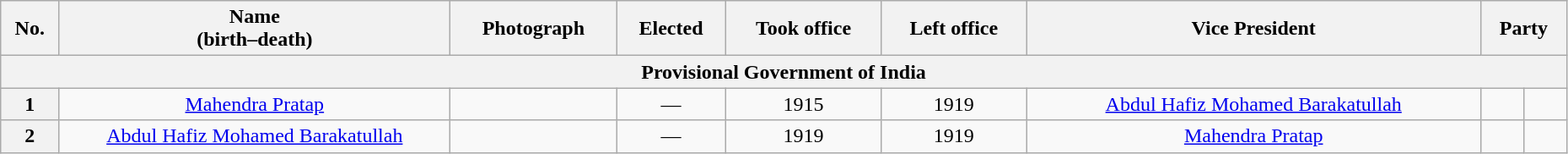<table class="wikitable sortable" style="text-align:center" width="98%">
<tr>
<th scope="col">No.</th>
<th scope="col" width="25%">Name<br>(birth–death)</th>
<th scope="col" class="unsortable">Photograph</th>
<th scope="col">Elected</th>
<th scope="col">Took office</th>
<th scope="col">Left office</th>
<th scope="col">Vice President</th>
<th colspan="2" scope="col" class="unsortable">Party</th>
</tr>
<tr>
<th colspan="9">Provisional Government of India</th>
</tr>
<tr>
<th>1</th>
<td><a href='#'>Mahendra Pratap</a></td>
<td></td>
<td>—</td>
<td>1915</td>
<td>1919</td>
<td><a href='#'>Abdul Hafiz Mohamed Barakatullah</a></td>
<td></td>
<td></td>
</tr>
<tr>
<th>2</th>
<td><a href='#'>Abdul Hafiz Mohamed Barakatullah</a></td>
<td></td>
<td>—</td>
<td>1919</td>
<td>1919</td>
<td><a href='#'>Mahendra Pratap</a></td>
<td></td>
<td></td>
</tr>
</table>
